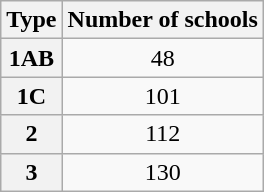<table class="wikitable" style="text-align: center;">
<tr>
<th>Type</th>
<th>Number of schools</th>
</tr>
<tr>
<th>1AB</th>
<td>48</td>
</tr>
<tr>
<th>1C</th>
<td>101</td>
</tr>
<tr>
<th>2</th>
<td>112</td>
</tr>
<tr>
<th>3</th>
<td>130</td>
</tr>
</table>
